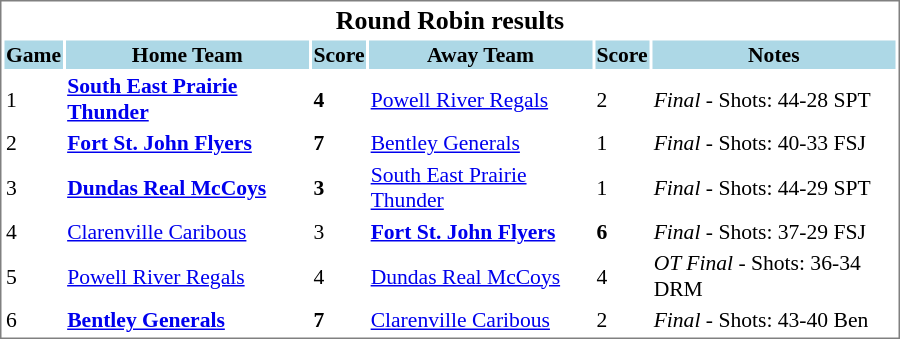<table cellpadding="0">
<tr align="left" style="vertical-align: top">
<td></td>
<td><br><table cellpadding="1" width="600px" style="font-size: 90%; border: 1px solid gray;">
<tr align="center" style="font-size: larger;">
<td colspan=6><strong>Round Robin results</strong></td>
</tr>
<tr style="background:lightblue;">
<th style=>Game</th>
<th style= width="160">Home Team</th>
<th style=>Score</th>
<th style= width="160">Away Team</th>
<th style=>Score</th>
<th style=>Notes</th>
</tr>
<tr bgcolor=>
<td>1</td>
<td><strong><a href='#'>South East Prairie Thunder</a></strong></td>
<td><strong>4</strong></td>
<td><a href='#'>Powell River Regals</a></td>
<td>2</td>
<td><em>Final</em> - Shots: 44-28 SPT</td>
</tr>
<tr bgcolor=>
<td>2</td>
<td><strong><a href='#'>Fort St. John Flyers</a></strong></td>
<td><strong>7</strong></td>
<td><a href='#'>Bentley Generals</a></td>
<td>1</td>
<td><em>Final</em> - Shots: 40-33 FSJ</td>
</tr>
<tr bgcolor=>
<td>3</td>
<td><strong><a href='#'>Dundas Real McCoys</a></strong></td>
<td><strong>3</strong></td>
<td><a href='#'>South East Prairie Thunder</a></td>
<td>1</td>
<td><em>Final</em> - Shots: 44-29 SPT</td>
</tr>
<tr bgcolor=>
<td>4</td>
<td><a href='#'>Clarenville Caribous</a></td>
<td>3</td>
<td><strong><a href='#'>Fort St. John Flyers</a></strong></td>
<td><strong>6</strong></td>
<td><em>Final</em> - Shots: 37-29 FSJ</td>
</tr>
<tr bgcolor=>
<td>5</td>
<td><a href='#'>Powell River Regals</a></td>
<td>4</td>
<td><a href='#'>Dundas Real McCoys</a></td>
<td>4</td>
<td><em>OT Final</em> - Shots: 36-34 DRM</td>
</tr>
<tr bgcolor=>
<td>6</td>
<td><strong><a href='#'>Bentley Generals</a></strong></td>
<td><strong>7</strong></td>
<td><a href='#'>Clarenville Caribous</a></td>
<td>2</td>
<td><em>Final</em> - Shots: 43-40 Ben</td>
</tr>
</table>
</td>
</tr>
</table>
